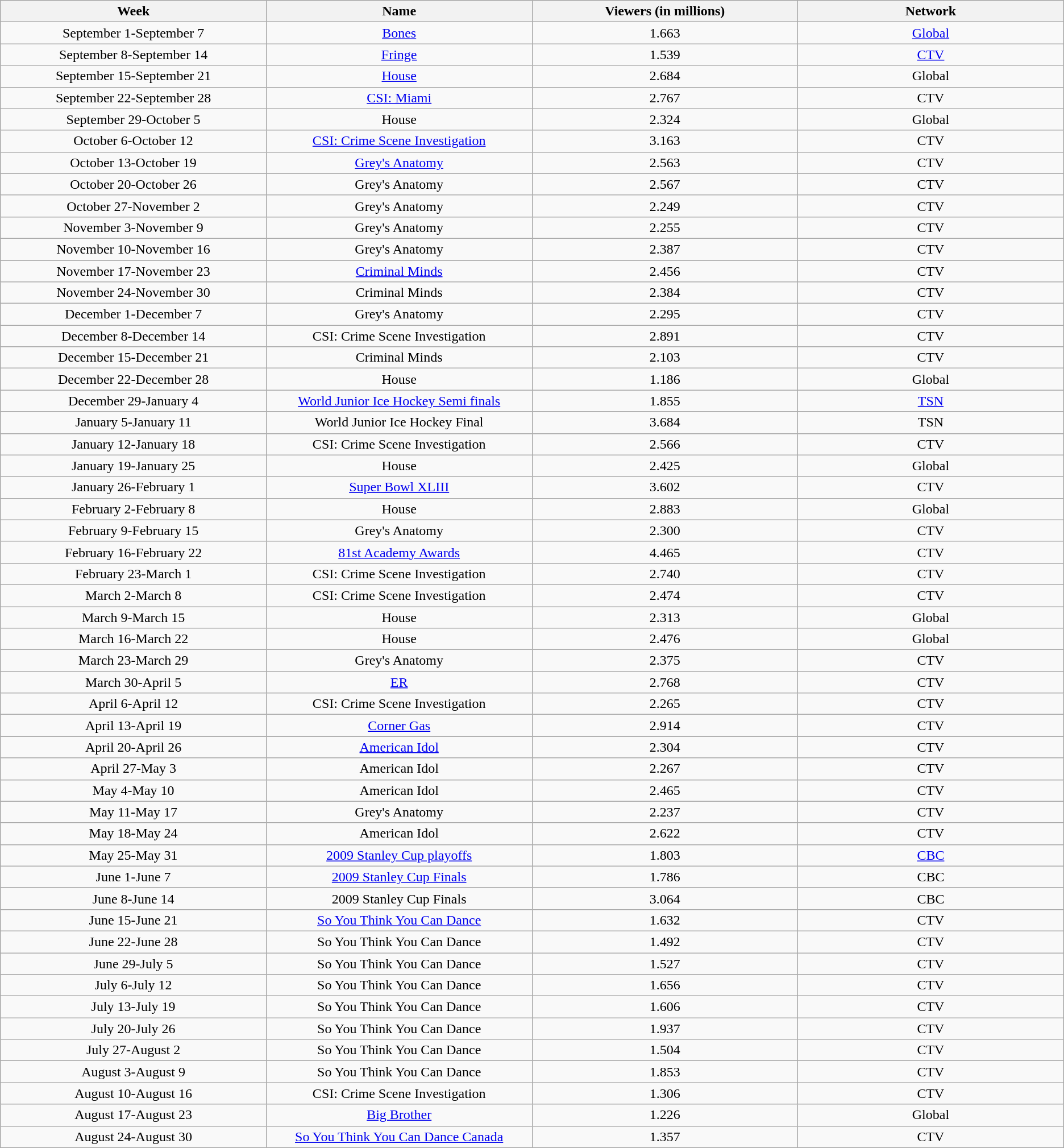<table class="wikitable sortable">
<tr>
<th width="12%">Week</th>
<th width="12%">Name</th>
<th width="12%">Viewers (in millions)</th>
<th width="12%">Network</th>
</tr>
<tr align="center">
<td colspan="1" align=center>September 1-September 7</td>
<td colspan="1" align=center><a href='#'>Bones</a></td>
<td colspan="1" align=center>1.663</td>
<td colspan="1" align=center><a href='#'>Global</a></td>
</tr>
<tr align="center">
<td colspan="1" align=center>September 8-September 14</td>
<td colspan="1" align=center><a href='#'>Fringe</a></td>
<td colspan="1" align=center>1.539</td>
<td colspan="1" align=center><a href='#'>CTV</a></td>
</tr>
<tr align="center">
<td colspan="1" align=center>September 15-September 21</td>
<td colspan="1" align=center><a href='#'>House</a></td>
<td colspan="1" align=center>2.684</td>
<td colspan="1" align=center>Global</td>
</tr>
<tr align="center">
<td colspan="1" align=center>September 22-September 28</td>
<td colspan="1" align=center><a href='#'>CSI: Miami</a></td>
<td colspan="1" align=center>2.767</td>
<td colspan="1" align=center>CTV</td>
</tr>
<tr align="center">
<td colspan="1" align=center>September 29-October 5</td>
<td colspan="1" align=center>House</td>
<td colspan="1" align=center>2.324</td>
<td colspan="1" align=center>Global</td>
</tr>
<tr align="center">
<td colspan="1" align=center>October 6-October 12</td>
<td colspan="1" align=center><a href='#'>CSI: Crime Scene Investigation</a></td>
<td colspan="1" align=center>3.163</td>
<td colspan="1" align=center>CTV</td>
</tr>
<tr align="center">
<td colspan="1" align=center>October 13-October 19</td>
<td colspan="1" align=center><a href='#'>Grey's Anatomy</a></td>
<td colspan="1" align=center>2.563</td>
<td colspan="1" align=center>CTV</td>
</tr>
<tr align="center">
<td colspan="1" align=center>October 20-October 26</td>
<td colspan="1" align=center>Grey's Anatomy</td>
<td colspan="1" align=center>2.567</td>
<td colspan="1" align=center>CTV</td>
</tr>
<tr align="center">
<td colspan="1" align=center>October 27-November 2</td>
<td colspan="1" align=center>Grey's Anatomy</td>
<td colspan="1" align=center>2.249</td>
<td colspan="1" align=center>CTV</td>
</tr>
<tr align="center">
<td colspan="1" align=center>November 3-November 9</td>
<td colspan="1" align=center>Grey's Anatomy</td>
<td colspan="1" align=center>2.255</td>
<td colspan="1" align=center>CTV</td>
</tr>
<tr align="center">
<td colspan="1" align=center>November 10-November 16</td>
<td colspan="1" align=center>Grey's Anatomy</td>
<td colspan="1" align=center>2.387</td>
<td colspan="1" align=center>CTV</td>
</tr>
<tr align="center">
<td colspan="1" align=center>November 17-November 23</td>
<td colspan="1" align=center><a href='#'>Criminal Minds</a></td>
<td colspan="1" align=center>2.456</td>
<td colspan="1" align=center>CTV</td>
</tr>
<tr align="center">
<td colspan="1" align=center>November 24-November 30</td>
<td colspan="1" align=center>Criminal Minds</td>
<td colspan="1" align=center>2.384</td>
<td colspan="1" align=center>CTV</td>
</tr>
<tr align="center">
<td colspan="1" align=center>December 1-December 7</td>
<td colspan="1" align=center>Grey's Anatomy</td>
<td colspan="1" align=center>2.295</td>
<td colspan="1" align=center>CTV</td>
</tr>
<tr align="center">
<td colspan="1" align=center>December 8-December 14</td>
<td colspan="1" align=center>CSI: Crime Scene Investigation</td>
<td colspan="1" align=center>2.891</td>
<td colspan="1" align=center>CTV</td>
</tr>
<tr align="center">
<td colspan="1" align=center>December 15-December 21</td>
<td colspan="1" align=center>Criminal Minds</td>
<td colspan="1" align=center>2.103</td>
<td colspan="1" align=center>CTV</td>
</tr>
<tr align="center">
<td colspan="1" align=center>December 22-December 28</td>
<td colspan="1" align=center>House</td>
<td colspan="1" align=center>1.186</td>
<td colspan="1" align=center>Global</td>
</tr>
<tr align="center">
<td colspan="1" align=center>December 29-January 4</td>
<td colspan="1" align=center><a href='#'>World Junior Ice Hockey Semi finals</a></td>
<td colspan="1" align=center>1.855</td>
<td colspan="1" align=center><a href='#'>TSN</a></td>
</tr>
<tr align="center">
<td colspan="1" align=center>January 5-January 11</td>
<td colspan="1" align=center>World Junior Ice Hockey Final</td>
<td colspan="1" align=center>3.684</td>
<td colspan="1" align=center>TSN</td>
</tr>
<tr align="center">
<td colspan="1" align=center>January 12-January 18</td>
<td colspan="1" align=center>CSI: Crime Scene Investigation</td>
<td colspan="1" align=center>2.566</td>
<td colspan="1" align=center>CTV</td>
</tr>
<tr align="center">
<td colspan="1" align=center>January 19-January 25</td>
<td colspan="1" align=center>House</td>
<td colspan="1" align=center>2.425</td>
<td colspan="1" align=center>Global</td>
</tr>
<tr align="center">
<td colspan="1" align=center>January 26-February 1</td>
<td colspan="1" align=center><a href='#'>Super Bowl XLIII</a></td>
<td colspan="1" align=center>3.602</td>
<td colspan="1" align=center>CTV</td>
</tr>
<tr align="center">
<td colspan="1" align=center>February 2-February 8</td>
<td colspan="1" align=center>House</td>
<td colspan="1" align=center>2.883</td>
<td colspan="1" align=center>Global</td>
</tr>
<tr align="center">
<td colspan="1" align=center>February 9-February 15</td>
<td colspan="1" align=center>Grey's Anatomy</td>
<td colspan="1" align=center>2.300</td>
<td colspan="1" align=center>CTV</td>
</tr>
<tr align="center">
<td colspan="1" align=center>February 16-February 22</td>
<td colspan="1" align=center><a href='#'>81st Academy Awards</a></td>
<td colspan="1" align=center>4.465</td>
<td colspan="1" align=center>CTV</td>
</tr>
<tr align="center">
<td colspan="1" align=center>February 23-March 1</td>
<td colspan="1" align=center>CSI: Crime Scene Investigation</td>
<td colspan="1" align=center>2.740</td>
<td colspan="1" align=center>CTV</td>
</tr>
<tr align="center">
<td colspan="1" align=center>March 2-March 8</td>
<td colspan="1" align=center>CSI: Crime Scene Investigation</td>
<td colspan="1" align=center>2.474</td>
<td colspan="1" align=center>CTV</td>
</tr>
<tr align="center">
<td colspan="1" align=center>March 9-March 15</td>
<td colspan="1" align=center>House</td>
<td colspan="1" align=center>2.313</td>
<td colspan="1" align=center>Global</td>
</tr>
<tr align="center">
<td colspan="1" align=center>March 16-March 22</td>
<td colspan="1" align=center>House</td>
<td colspan="1" align=center>2.476</td>
<td colspan="1" align=center>Global</td>
</tr>
<tr align="center">
<td colspan="1" align=center>March 23-March 29</td>
<td colspan="1" align=center>Grey's Anatomy</td>
<td colspan="1" align=center>2.375</td>
<td colspan="1" align=center>CTV</td>
</tr>
<tr align="center">
<td colspan="1" align=center>March 30-April 5</td>
<td colspan="1" align=center><a href='#'>ER</a></td>
<td colspan="1" align=center>2.768</td>
<td colspan="1" align=center>CTV</td>
</tr>
<tr align="center">
<td colspan="1" align=center>April 6-April 12</td>
<td colspan="1" align=center>CSI: Crime Scene Investigation</td>
<td colspan="1" align=center>2.265</td>
<td colspan="1" align=center>CTV</td>
</tr>
<tr align="center">
<td colspan="1" align=center>April 13-April 19</td>
<td colspan="1" align=center><a href='#'>Corner Gas</a></td>
<td colspan="1" align=center>2.914</td>
<td colspan="1" align=center>CTV</td>
</tr>
<tr align="center">
<td colspan="1" align=center>April 20-April 26</td>
<td colspan="1" align=center><a href='#'>American Idol</a></td>
<td colspan="1" align=center>2.304</td>
<td colspan="1" align=center>CTV</td>
</tr>
<tr align="center">
<td colspan="1" align=center>April 27-May 3</td>
<td colspan="1" align=center>American Idol</td>
<td colspan="1" align=center>2.267</td>
<td colspan="1" align=center>CTV</td>
</tr>
<tr align="center">
<td colspan="1" align=center>May 4-May 10</td>
<td colspan="1" align=center>American Idol</td>
<td colspan="1" align=center>2.465</td>
<td colspan="1" align=center>CTV</td>
</tr>
<tr align="center">
<td colspan="1" align=center>May 11-May 17</td>
<td colspan="1" align=center>Grey's Anatomy</td>
<td colspan="1" align=center>2.237</td>
<td colspan="1" align=center>CTV</td>
</tr>
<tr align="center">
<td colspan="1" align=center>May 18-May 24</td>
<td colspan="1" align=center>American Idol</td>
<td colspan="1" align=center>2.622</td>
<td colspan="1" align=center>CTV</td>
</tr>
<tr align="center">
<td colspan="1" align=center>May 25-May 31</td>
<td colspan="1" align=center><a href='#'>2009 Stanley Cup playoffs</a></td>
<td colspan="1" align=center>1.803</td>
<td colspan="1" align=center><a href='#'>CBC</a></td>
</tr>
<tr align="center">
<td colspan="1" align=center>June 1-June 7</td>
<td colspan="1" align=center><a href='#'>2009 Stanley Cup Finals</a></td>
<td colspan="1" align=center>1.786</td>
<td colspan="1" align=center>CBC</td>
</tr>
<tr align="center">
<td colspan="1" align=center>June 8-June 14</td>
<td colspan="1" align=center>2009 Stanley Cup Finals</td>
<td colspan="1" align=center>3.064</td>
<td colspan="1" align=center>CBC</td>
</tr>
<tr align="center">
<td colspan="1" align=center>June 15-June 21</td>
<td colspan="1" align=center><a href='#'>So You Think You Can Dance</a></td>
<td colspan="1" align=center>1.632</td>
<td colspan="1" align=center>CTV</td>
</tr>
<tr align="center">
<td colspan="1" align=center>June 22-June 28</td>
<td colspan="1" align=center>So You Think You Can Dance</td>
<td colspan="1" align=center>1.492</td>
<td colspan="1" align=center>CTV</td>
</tr>
<tr align="center">
<td colspan="1" align=center>June 29-July 5</td>
<td colspan="1" align=center>So You Think You Can Dance</td>
<td colspan="1" align=center>1.527</td>
<td colspan="1" align=center>CTV</td>
</tr>
<tr align="center">
<td colspan="1" align=center>July 6-July 12</td>
<td colspan="1" align=center>So You Think You Can Dance</td>
<td colspan="1" align=center>1.656</td>
<td colspan="1" align=center>CTV</td>
</tr>
<tr align="center">
<td colspan="1" align=center>July 13-July 19</td>
<td colspan="1" align=center>So You Think You Can Dance</td>
<td colspan="1" align=center>1.606</td>
<td colspan="1" align=center>CTV</td>
</tr>
<tr align="center">
<td colspan="1" align=center>July 20-July 26</td>
<td colspan="1" align=center>So You Think You Can Dance</td>
<td colspan="1" align=center>1.937</td>
<td colspan="1" align=center>CTV</td>
</tr>
<tr align="center">
<td colspan="1" align=center>July 27-August 2</td>
<td colspan="1" align=center>So You Think You Can Dance</td>
<td colspan="1" align=center>1.504</td>
<td colspan="1" align=center>CTV</td>
</tr>
<tr align="center">
<td colspan="1" align=center>August 3-August 9</td>
<td colspan="1" align=center>So You Think You Can Dance</td>
<td colspan="1" align=center>1.853</td>
<td colspan="1" align=center>CTV</td>
</tr>
<tr align="center">
<td colspan="1" align=center>August 10-August 16</td>
<td colspan="1" align=center>CSI: Crime Scene Investigation</td>
<td colspan="1" align=center>1.306</td>
<td colspan="1" align=center>CTV</td>
</tr>
<tr align="center">
<td colspan="1" align=center>August 17-August 23</td>
<td colspan="1" align=center><a href='#'>Big Brother</a></td>
<td colspan="1" align=center>1.226</td>
<td colspan="1" align=center>Global</td>
</tr>
<tr align="center">
<td colspan="1" align=center>August 24-August 30</td>
<td colspan="1" align=center><a href='#'>So You Think You Can Dance Canada</a></td>
<td colspan="1" align=center>1.357</td>
<td colspan="1" align=center>CTV</td>
</tr>
</table>
